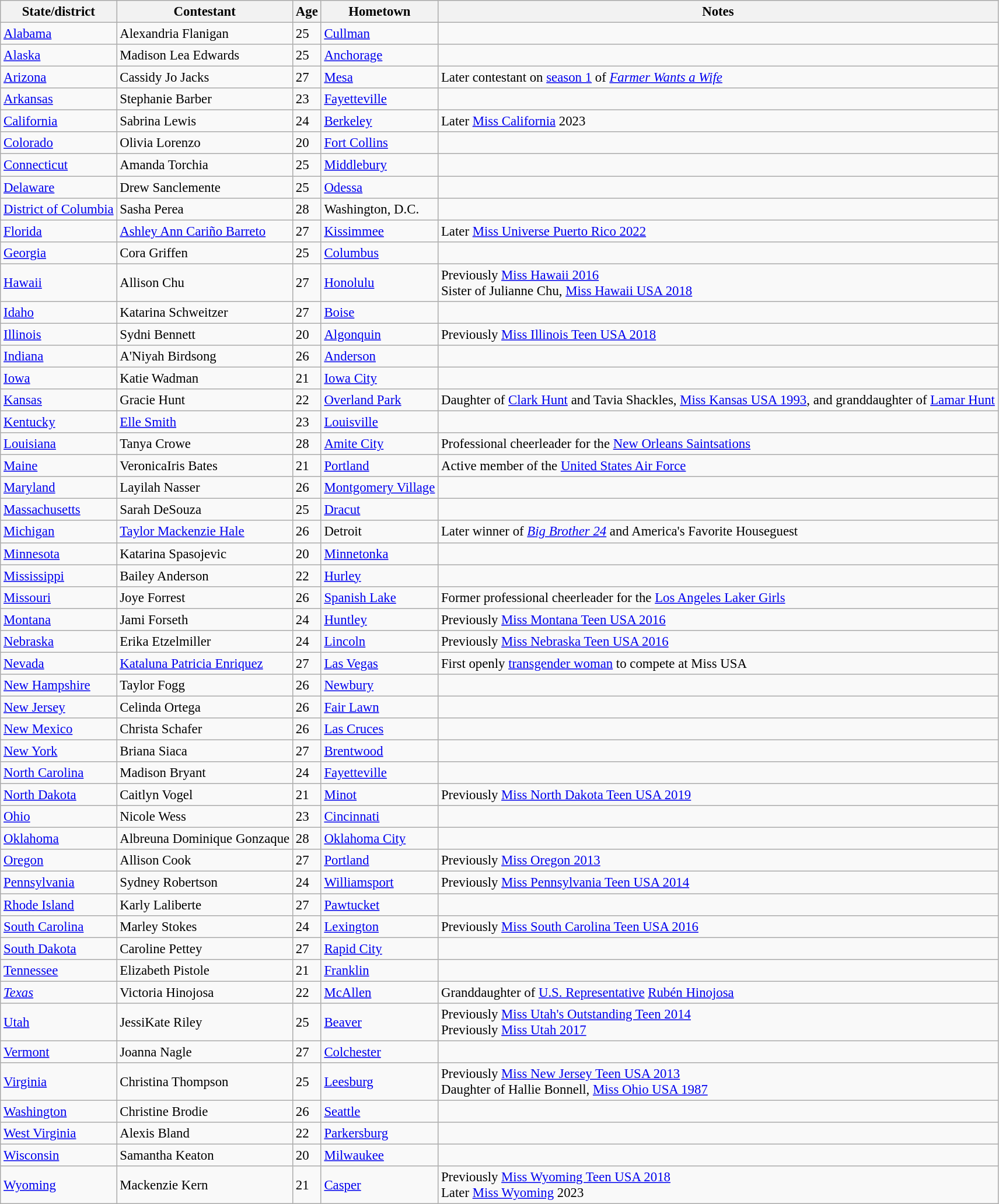<table class="wikitable sortable" style="font-size: 95%;">
<tr>
<th>State/district</th>
<th>Contestant</th>
<th>Age</th>
<th>Hometown</th>
<th>Notes</th>
</tr>
<tr>
<td><a href='#'>Alabama</a></td>
<td>Alexandria Flanigan</td>
<td>25</td>
<td><a href='#'>Cullman</a></td>
<td></td>
</tr>
<tr>
<td><a href='#'>Alaska</a></td>
<td>Madison Lea Edwards</td>
<td>25</td>
<td><a href='#'>Anchorage</a></td>
<td></td>
</tr>
<tr>
<td><a href='#'>Arizona</a></td>
<td>Cassidy Jo Jacks</td>
<td>27</td>
<td><a href='#'>Mesa</a></td>
<td>Later contestant on <a href='#'>season 1</a> of <a href='#'><em>Farmer Wants a Wife</em></a></td>
</tr>
<tr>
<td><a href='#'>Arkansas</a></td>
<td>Stephanie Barber</td>
<td>23</td>
<td><a href='#'>Fayetteville</a></td>
<td></td>
</tr>
<tr>
<td><a href='#'>California</a></td>
<td>Sabrina Lewis</td>
<td>24</td>
<td><a href='#'>Berkeley</a></td>
<td>Later <a href='#'>Miss California</a> 2023</td>
</tr>
<tr>
<td><a href='#'>Colorado</a></td>
<td>Olivia Lorenzo</td>
<td>20</td>
<td><a href='#'>Fort Collins</a></td>
<td></td>
</tr>
<tr>
<td><a href='#'>Connecticut</a></td>
<td>Amanda Torchia</td>
<td>25</td>
<td><a href='#'>Middlebury</a></td>
<td></td>
</tr>
<tr>
<td><a href='#'>Delaware</a></td>
<td>Drew Sanclemente</td>
<td>25</td>
<td><a href='#'>Odessa</a></td>
<td></td>
</tr>
<tr>
<td><a href='#'>District of Columbia</a></td>
<td>Sasha Perea</td>
<td>28</td>
<td>Washington, D.C.</td>
<td></td>
</tr>
<tr>
<td><a href='#'>Florida</a></td>
<td><a href='#'>Ashley Ann Cariño Barreto</a></td>
<td>27</td>
<td><a href='#'>Kissimmee</a></td>
<td>Later <a href='#'>Miss Universe Puerto Rico 2022</a></td>
</tr>
<tr>
<td><a href='#'>Georgia</a></td>
<td>Cora Griffen</td>
<td>25</td>
<td><a href='#'>Columbus</a></td>
<td></td>
</tr>
<tr>
<td><a href='#'>Hawaii</a></td>
<td>Allison Chu</td>
<td>27</td>
<td><a href='#'>Honolulu</a></td>
<td>Previously <a href='#'>Miss Hawaii 2016</a><br>Sister of Julianne Chu, <a href='#'>Miss Hawaii USA 2018</a></td>
</tr>
<tr>
<td><a href='#'>Idaho</a></td>
<td>Katarina Schweitzer</td>
<td>27</td>
<td><a href='#'>Boise</a></td>
<td></td>
</tr>
<tr>
<td><a href='#'>Illinois</a></td>
<td>Sydni Bennett</td>
<td>20</td>
<td><a href='#'>Algonquin</a></td>
<td>Previously <a href='#'>Miss Illinois Teen USA 2018</a></td>
</tr>
<tr>
<td><a href='#'>Indiana</a></td>
<td>A'Niyah Birdsong</td>
<td>26</td>
<td><a href='#'>Anderson</a></td>
<td></td>
</tr>
<tr>
<td><a href='#'>Iowa</a></td>
<td>Katie Wadman</td>
<td>21</td>
<td><a href='#'>Iowa City</a></td>
<td></td>
</tr>
<tr>
<td><a href='#'>Kansas</a></td>
<td>Gracie Hunt</td>
<td>22</td>
<td><a href='#'>Overland Park</a></td>
<td>Daughter of <a href='#'>Clark Hunt</a> and Tavia Shackles, <a href='#'>Miss Kansas USA 1993</a>, and granddaughter of <a href='#'>Lamar Hunt</a></td>
</tr>
<tr>
<td><a href='#'>Kentucky</a></td>
<td><a href='#'>Elle Smith</a></td>
<td>23</td>
<td><a href='#'>Louisville</a></td>
<td></td>
</tr>
<tr>
<td><a href='#'>Louisiana</a></td>
<td>Tanya Crowe</td>
<td>28</td>
<td><a href='#'>Amite City</a></td>
<td>Professional cheerleader for the <a href='#'>New Orleans Saintsations</a></td>
</tr>
<tr>
<td><a href='#'>Maine</a></td>
<td>VeronicaIris Bates</td>
<td>21</td>
<td><a href='#'>Portland</a></td>
<td>Active member of the <a href='#'>United States Air Force</a></td>
</tr>
<tr>
<td><a href='#'>Maryland</a></td>
<td>Layilah Nasser</td>
<td>26</td>
<td><a href='#'>Montgomery Village</a></td>
<td></td>
</tr>
<tr>
<td><a href='#'>Massachusetts</a></td>
<td>Sarah DeSouza</td>
<td>25</td>
<td><a href='#'>Dracut</a></td>
<td></td>
</tr>
<tr>
<td><a href='#'>Michigan</a></td>
<td><a href='#'>Taylor Mackenzie Hale</a></td>
<td>26</td>
<td>Detroit</td>
<td>Later winner of <em><a href='#'>Big Brother 24</a></em> and America's Favorite Houseguest</td>
</tr>
<tr>
<td><a href='#'>Minnesota</a></td>
<td>Katarina Spasojevic</td>
<td>20</td>
<td><a href='#'>Minnetonka</a></td>
<td></td>
</tr>
<tr>
<td><a href='#'>Mississippi</a></td>
<td>Bailey Anderson</td>
<td>22</td>
<td><a href='#'>Hurley</a></td>
<td></td>
</tr>
<tr>
<td><a href='#'>Missouri</a></td>
<td>Joye Forrest</td>
<td>26</td>
<td><a href='#'>Spanish Lake</a></td>
<td>Former professional cheerleader for the <a href='#'>Los Angeles Laker Girls</a></td>
</tr>
<tr>
<td><a href='#'>Montana</a></td>
<td>Jami Forseth</td>
<td>24</td>
<td><a href='#'>Huntley</a></td>
<td>Previously <a href='#'>Miss Montana Teen USA 2016</a></td>
</tr>
<tr>
<td><a href='#'>Nebraska</a></td>
<td>Erika Etzelmiller</td>
<td>24</td>
<td><a href='#'>Lincoln</a></td>
<td>Previously <a href='#'>Miss Nebraska Teen USA 2016</a></td>
</tr>
<tr>
<td><a href='#'>Nevada</a></td>
<td><a href='#'>Kataluna Patricia Enriquez</a></td>
<td>27</td>
<td><a href='#'>Las Vegas</a></td>
<td>First openly <a href='#'>transgender woman</a> to compete at Miss USA</td>
</tr>
<tr>
<td><a href='#'>New Hampshire</a></td>
<td>Taylor Fogg</td>
<td>26</td>
<td><a href='#'>Newbury</a></td>
<td></td>
</tr>
<tr>
<td><a href='#'>New Jersey</a></td>
<td>Celinda Ortega</td>
<td>26</td>
<td><a href='#'>Fair Lawn</a></td>
<td></td>
</tr>
<tr>
<td><a href='#'>New Mexico</a></td>
<td>Christa Schafer</td>
<td>26</td>
<td><a href='#'>Las Cruces</a></td>
<td></td>
</tr>
<tr>
<td><a href='#'>New York</a></td>
<td>Briana Siaca</td>
<td>27</td>
<td><a href='#'>Brentwood</a></td>
<td></td>
</tr>
<tr>
<td><a href='#'>North Carolina</a></td>
<td>Madison Bryant</td>
<td>24</td>
<td><a href='#'>Fayetteville</a></td>
<td></td>
</tr>
<tr>
<td><a href='#'>North Dakota</a></td>
<td>Caitlyn Vogel</td>
<td>21</td>
<td><a href='#'>Minot</a></td>
<td>Previously <a href='#'>Miss North Dakota Teen USA 2019</a></td>
</tr>
<tr>
<td><a href='#'>Ohio</a></td>
<td>Nicole Wess</td>
<td>23</td>
<td><a href='#'>Cincinnati</a></td>
<td></td>
</tr>
<tr>
<td><a href='#'>Oklahoma</a></td>
<td>Albreuna Dominique Gonzaque</td>
<td>28</td>
<td><a href='#'>Oklahoma City</a></td>
<td></td>
</tr>
<tr>
<td><a href='#'>Oregon</a></td>
<td>Allison Cook</td>
<td>27</td>
<td><a href='#'>Portland</a></td>
<td>Previously <a href='#'>Miss Oregon 2013</a></td>
</tr>
<tr>
<td><a href='#'>Pennsylvania</a></td>
<td>Sydney Robertson</td>
<td>24</td>
<td><a href='#'>Williamsport</a></td>
<td>Previously <a href='#'>Miss Pennsylvania Teen USA 2014</a></td>
</tr>
<tr>
<td><a href='#'>Rhode Island</a></td>
<td>Karly Laliberte</td>
<td>27</td>
<td><a href='#'>Pawtucket</a></td>
<td></td>
</tr>
<tr>
<td><a href='#'>South Carolina</a></td>
<td>Marley Stokes</td>
<td>24</td>
<td><a href='#'>Lexington</a></td>
<td>Previously <a href='#'>Miss South Carolina Teen USA 2016</a></td>
</tr>
<tr>
<td><a href='#'>South Dakota</a></td>
<td>Caroline Pettey</td>
<td>27</td>
<td><a href='#'>Rapid City</a></td>
<td></td>
</tr>
<tr>
<td><a href='#'>Tennessee</a></td>
<td>Elizabeth Pistole</td>
<td>21</td>
<td><a href='#'>Franklin</a></td>
<td></td>
</tr>
<tr>
<td><a href='#'><em>Texas</em></a></td>
<td>Victoria Hinojosa</td>
<td>22</td>
<td><a href='#'>McAllen</a></td>
<td>Granddaughter of <a href='#'>U.S. Representative</a> <a href='#'>Rubén Hinojosa</a></td>
</tr>
<tr>
<td><a href='#'>Utah</a></td>
<td>JessiKate Riley</td>
<td>25</td>
<td><a href='#'>Beaver</a></td>
<td>Previously <a href='#'>Miss Utah's Outstanding Teen 2014</a><br>Previously <a href='#'>Miss Utah 2017</a></td>
</tr>
<tr>
<td><a href='#'>Vermont</a></td>
<td>Joanna Nagle</td>
<td>27</td>
<td><a href='#'>Colchester</a></td>
<td></td>
</tr>
<tr>
<td><a href='#'>Virginia</a></td>
<td>Christina Thompson</td>
<td>25</td>
<td><a href='#'>Leesburg</a></td>
<td>Previously <a href='#'>Miss New Jersey Teen USA 2013</a><br>Daughter of Hallie Bonnell, <a href='#'>Miss Ohio USA 1987</a></td>
</tr>
<tr>
<td><a href='#'>Washington</a></td>
<td>Christine Brodie</td>
<td>26</td>
<td><a href='#'>Seattle</a></td>
<td></td>
</tr>
<tr>
<td><a href='#'>West Virginia</a></td>
<td>Alexis Bland</td>
<td>22</td>
<td><a href='#'>Parkersburg</a></td>
<td></td>
</tr>
<tr>
<td><a href='#'>Wisconsin</a></td>
<td>Samantha Keaton</td>
<td>20</td>
<td><a href='#'>Milwaukee</a></td>
<td></td>
</tr>
<tr>
<td><a href='#'>Wyoming</a></td>
<td>Mackenzie Kern</td>
<td>21</td>
<td><a href='#'>Casper</a></td>
<td>Previously <a href='#'>Miss Wyoming Teen USA 2018</a><br>Later <a href='#'>Miss Wyoming</a> 2023</td>
</tr>
</table>
